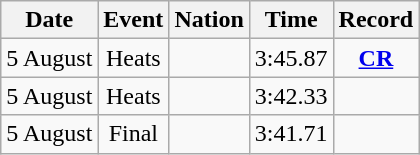<table class="wikitable" style=text-align:center>
<tr>
<th>Date</th>
<th>Event</th>
<th>Nation</th>
<th>Time</th>
<th>Record</th>
</tr>
<tr>
<td>5 August</td>
<td>Heats</td>
<td align=left></td>
<td>3:45.87</td>
<td><strong><a href='#'>CR</a></strong></td>
</tr>
<tr>
<td>5 August</td>
<td>Heats</td>
<td align=left></td>
<td>3:42.33</td>
<td></td>
</tr>
<tr>
<td>5 August</td>
<td>Final</td>
<td align=left></td>
<td>3:41.71</td>
<td></td>
</tr>
</table>
